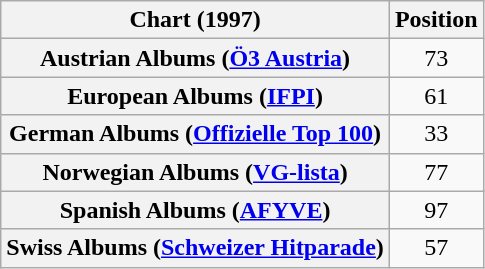<table class="wikitable sortable plainrowheaders" style="text-align:center">
<tr>
<th scope="col">Chart (1997)</th>
<th scope="col">Position</th>
</tr>
<tr>
<th scope="row">Austrian Albums (<a href='#'>Ö3 Austria</a>)</th>
<td>73</td>
</tr>
<tr>
<th scope="row">European Albums (<a href='#'>IFPI</a>)</th>
<td>61</td>
</tr>
<tr>
<th scope="row">German Albums (<a href='#'>Offizielle Top 100</a>)</th>
<td>33</td>
</tr>
<tr>
<th scope="row">Norwegian Albums (<a href='#'>VG-lista</a>)</th>
<td>77</td>
</tr>
<tr>
<th scope="row">Spanish Albums (<a href='#'>AFYVE</a>)</th>
<td>97</td>
</tr>
<tr>
<th scope="row">Swiss Albums (<a href='#'>Schweizer Hitparade</a>)</th>
<td>57</td>
</tr>
</table>
